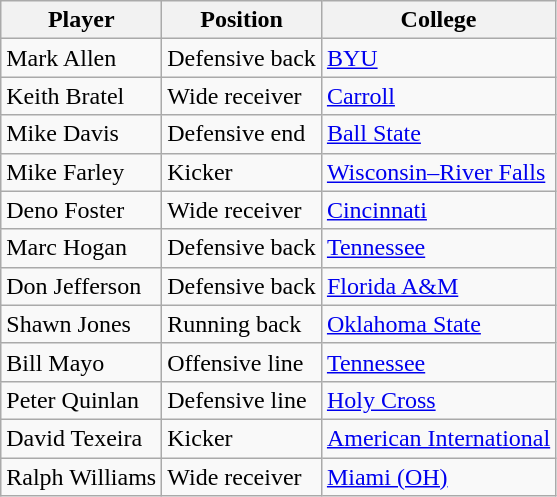<table class="wikitable">
<tr>
<th>Player</th>
<th>Position</th>
<th>College</th>
</tr>
<tr>
<td>Mark Allen</td>
<td>Defensive back</td>
<td><a href='#'>BYU</a></td>
</tr>
<tr>
<td>Keith Bratel</td>
<td>Wide receiver</td>
<td><a href='#'>Carroll</a></td>
</tr>
<tr>
<td>Mike Davis</td>
<td>Defensive end</td>
<td><a href='#'>Ball State</a></td>
</tr>
<tr>
<td>Mike Farley</td>
<td>Kicker</td>
<td><a href='#'>Wisconsin–River Falls</a></td>
</tr>
<tr>
<td>Deno Foster</td>
<td>Wide receiver</td>
<td><a href='#'>Cincinnati</a></td>
</tr>
<tr>
<td>Marc Hogan</td>
<td>Defensive back</td>
<td><a href='#'>Tennessee</a></td>
</tr>
<tr>
<td>Don Jefferson</td>
<td>Defensive back</td>
<td><a href='#'>Florida A&M</a></td>
</tr>
<tr>
<td>Shawn Jones</td>
<td>Running back</td>
<td><a href='#'>Oklahoma State</a></td>
</tr>
<tr>
<td>Bill Mayo</td>
<td>Offensive line</td>
<td><a href='#'>Tennessee</a></td>
</tr>
<tr>
<td>Peter Quinlan</td>
<td>Defensive line</td>
<td><a href='#'>Holy Cross</a></td>
</tr>
<tr>
<td>David Texeira</td>
<td>Kicker</td>
<td><a href='#'>American International</a></td>
</tr>
<tr>
<td>Ralph Williams</td>
<td>Wide receiver</td>
<td><a href='#'>Miami (OH)</a></td>
</tr>
</table>
